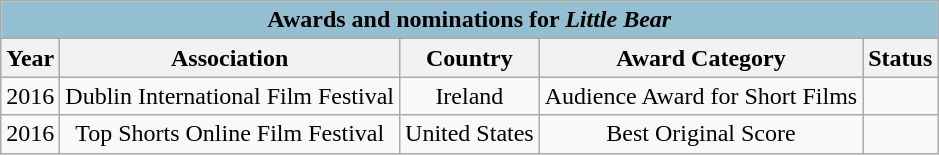<table class="wikitable" style="text-align: center">
<tr style="background:#94bfd3;">
<td colspan="5" style="text-align:center;"><strong>Awards and nominations for <em>Little Bear<strong><em></td>
</tr>
<tr>
<th>Year</th>
<th>Association</th>
<th>Country</th>
<th>Award Category</th>
<th>Status</th>
</tr>
<tr>
<td>2016</td>
<td>Dublin International Film Festival</td>
<td>Ireland</td>
<td>Audience Award for Short Films</td>
<td></td>
</tr>
<tr>
<td>2016</td>
<td>Top Shorts Online Film Festival</td>
<td>United States</td>
<td>Best Original Score</td>
<td></td>
</tr>
</table>
